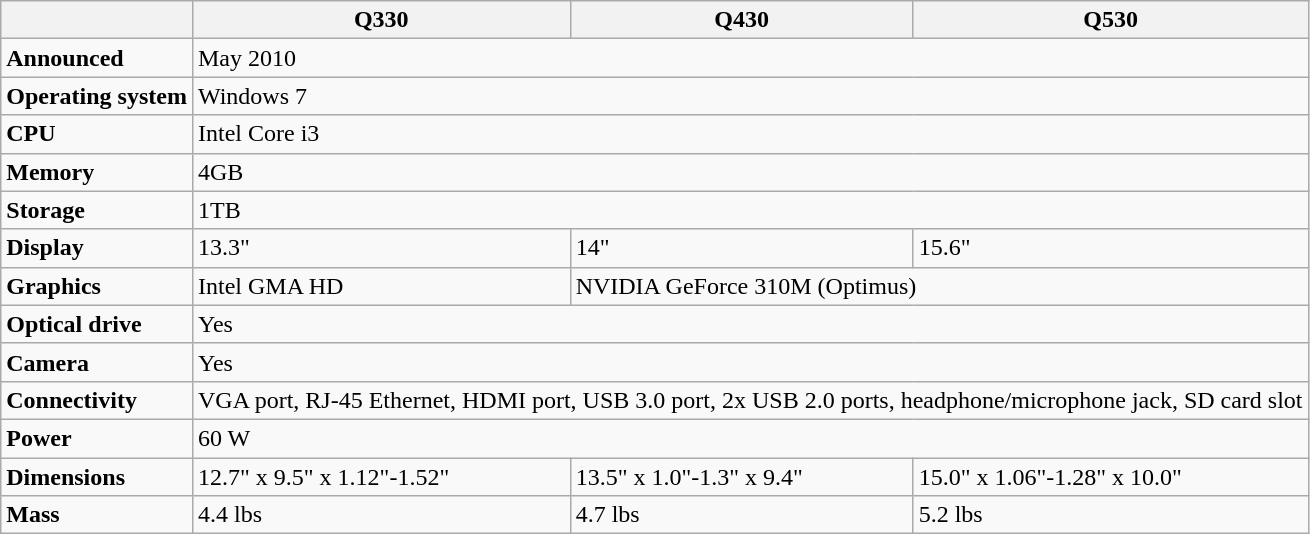<table class="wikitable">
<tr>
<th></th>
<th>Q330</th>
<th>Q430</th>
<th>Q530</th>
</tr>
<tr>
<td><strong>Announced</strong></td>
<td colspan="3">May 2010</td>
</tr>
<tr>
<td><strong>Operating system</strong></td>
<td colspan="3">Windows 7</td>
</tr>
<tr>
<td><strong>CPU</strong></td>
<td colspan="3">Intel Core i3</td>
</tr>
<tr>
<td><strong>Memory</strong></td>
<td colspan="3">4GB</td>
</tr>
<tr>
<td><strong>Storage</strong></td>
<td colspan="3">1TB</td>
</tr>
<tr>
<td><strong>Display</strong></td>
<td>13.3"</td>
<td>14"</td>
<td>15.6"</td>
</tr>
<tr>
<td><strong>Graphics</strong></td>
<td>Intel GMA HD</td>
<td colspan="2">NVIDIA GeForce 310M (Optimus)</td>
</tr>
<tr>
<td><strong>Optical drive</strong></td>
<td colspan="3">Yes</td>
</tr>
<tr>
<td><strong>Camera</strong></td>
<td colspan="3">Yes</td>
</tr>
<tr>
<td><strong>Connectivity</strong></td>
<td colspan="3">VGA port, RJ-45 Ethernet, HDMI port, USB 3.0 port, 2x USB 2.0 ports, headphone/microphone jack, SD card slot</td>
</tr>
<tr>
<td><strong>Power</strong></td>
<td colspan="3">60 W</td>
</tr>
<tr>
<td><strong>Dimensions</strong></td>
<td>12.7" x 9.5" x 1.12"-1.52"</td>
<td>13.5" x 1.0"-1.3" x 9.4"</td>
<td>15.0" x 1.06"-1.28" x 10.0"</td>
</tr>
<tr>
<td><strong>Mass</strong></td>
<td>4.4 lbs</td>
<td>4.7 lbs</td>
<td>5.2 lbs</td>
</tr>
</table>
